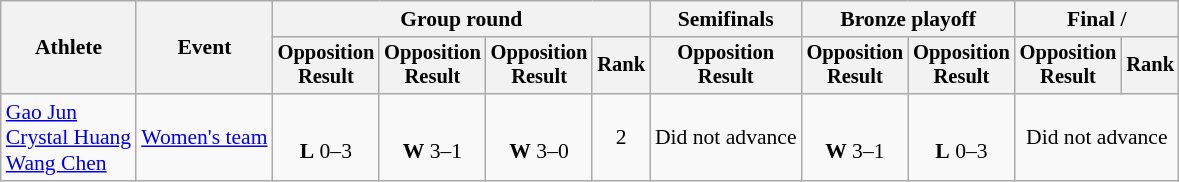<table class=wikitable style=font-size:90%;text-align:center>
<tr>
<th rowspan=2>Athlete</th>
<th rowspan=2>Event</th>
<th colspan=4>Group round</th>
<th>Semifinals</th>
<th colspan=2>Bronze playoff</th>
<th colspan=2>Final / </th>
</tr>
<tr style=font-size:95%>
<th>Opposition<br>Result</th>
<th>Opposition<br>Result</th>
<th>Opposition<br>Result</th>
<th>Rank</th>
<th>Opposition<br>Result</th>
<th>Opposition<br>Result</th>
<th>Opposition<br>Result</th>
<th>Opposition<br>Result</th>
<th>Rank</th>
</tr>
<tr>
<td align=left><a href='#'>Gao Jun</a><br><a href='#'>Crystal Huang</a><br><a href='#'>Wang Chen</a></td>
<td align=left><a href='#'>Women's team</a></td>
<td><br><strong>L</strong> 0–3</td>
<td><br><strong>W</strong> 3–1</td>
<td><br><strong>W</strong> 3–0</td>
<td>2</td>
<td>Did not advance</td>
<td><br><strong>W</strong> 3–1</td>
<td><br><strong>L</strong> 0–3</td>
<td colspan=2>Did not advance</td>
</tr>
</table>
